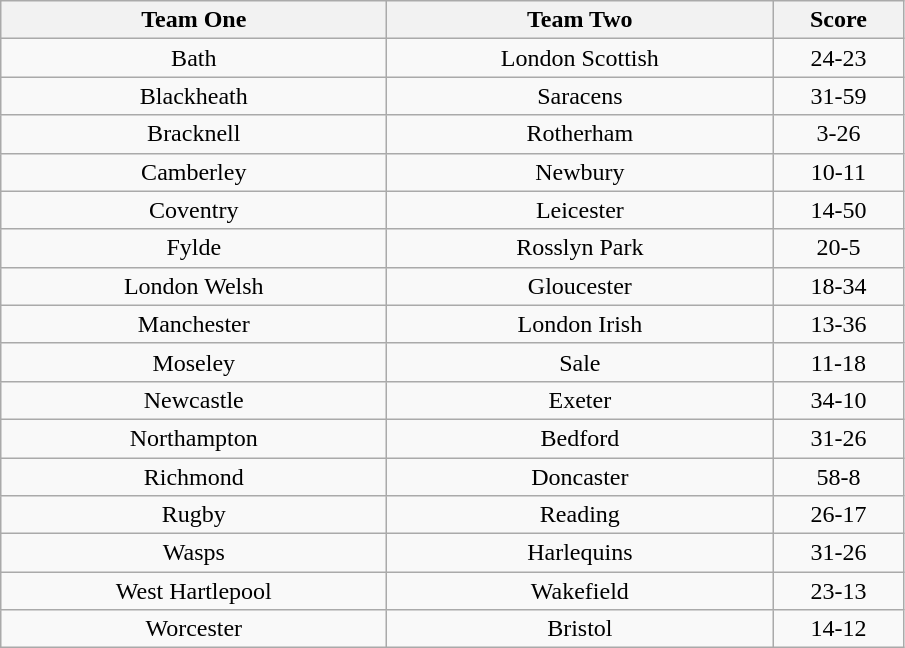<table class="wikitable" style="text-align: center">
<tr>
<th width=250>Team One</th>
<th width=250>Team Two</th>
<th width=80>Score</th>
</tr>
<tr>
<td>Bath</td>
<td>London Scottish</td>
<td>24-23</td>
</tr>
<tr>
<td>Blackheath</td>
<td>Saracens</td>
<td>31-59</td>
</tr>
<tr>
<td>Bracknell</td>
<td>Rotherham</td>
<td>3-26</td>
</tr>
<tr>
<td>Camberley</td>
<td>Newbury</td>
<td>10-11</td>
</tr>
<tr>
<td>Coventry</td>
<td>Leicester</td>
<td>14-50</td>
</tr>
<tr>
<td>Fylde</td>
<td>Rosslyn Park</td>
<td>20-5</td>
</tr>
<tr>
<td>London Welsh</td>
<td>Gloucester</td>
<td>18-34</td>
</tr>
<tr>
<td>Manchester</td>
<td>London Irish</td>
<td>13-36</td>
</tr>
<tr>
<td>Moseley</td>
<td>Sale</td>
<td>11-18</td>
</tr>
<tr>
<td>Newcastle</td>
<td>Exeter</td>
<td>34-10</td>
</tr>
<tr>
<td>Northampton</td>
<td>Bedford</td>
<td>31-26</td>
</tr>
<tr>
<td>Richmond</td>
<td>Doncaster</td>
<td>58-8</td>
</tr>
<tr>
<td>Rugby</td>
<td>Reading</td>
<td>26-17</td>
</tr>
<tr>
<td>Wasps</td>
<td>Harlequins</td>
<td>31-26</td>
</tr>
<tr>
<td>West Hartlepool</td>
<td>Wakefield</td>
<td>23-13</td>
</tr>
<tr>
<td>Worcester</td>
<td>Bristol</td>
<td>14-12</td>
</tr>
</table>
